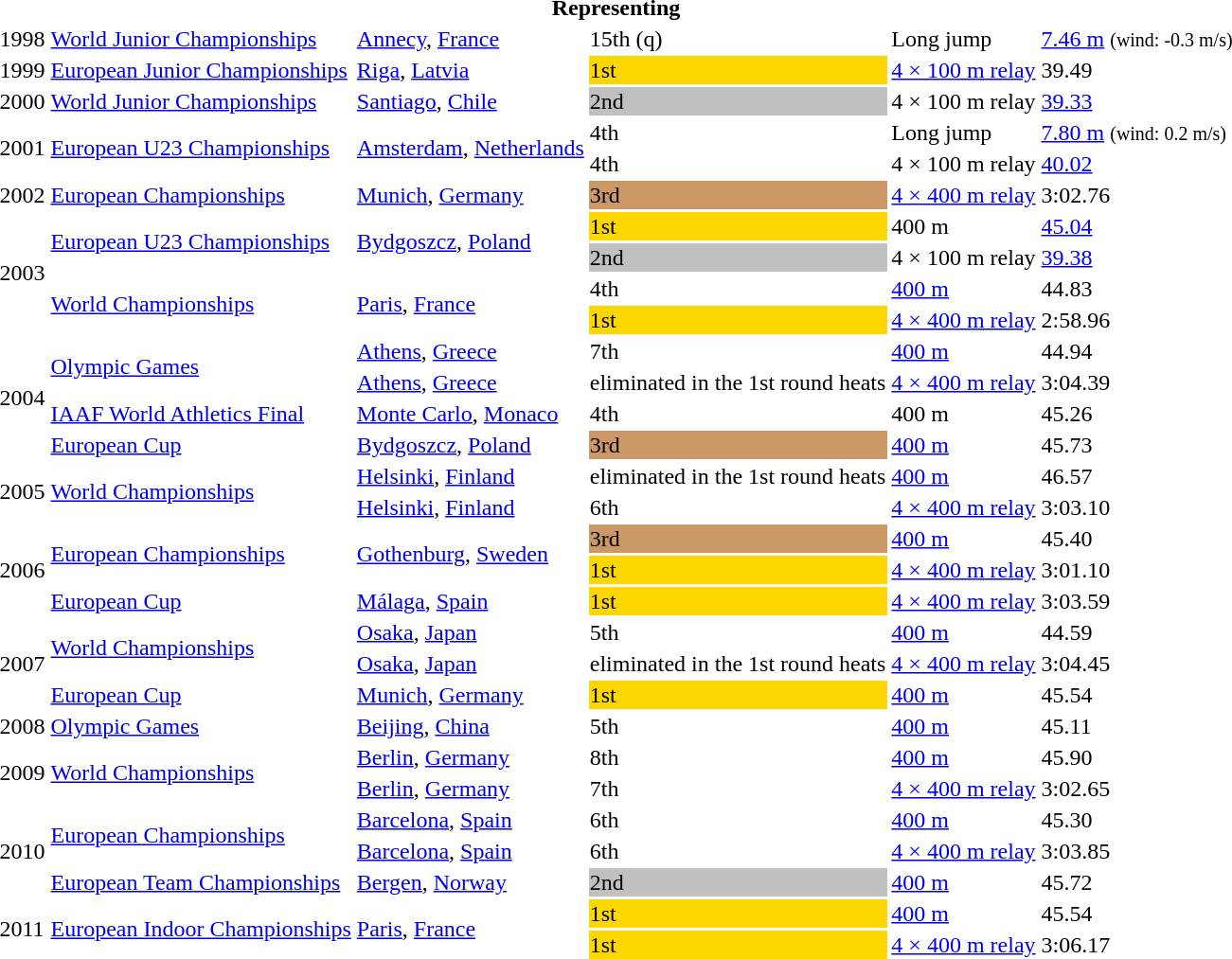<table>
<tr>
<th colspan="6">Representing </th>
</tr>
<tr>
<td>1998</td>
<td><a href='#'>World Junior Championships</a></td>
<td><a href='#'>Annecy</a>, <a href='#'>France</a></td>
<td>15th (q)</td>
<td>Long jump</td>
<td><a href='#'>7.46 m</a> <small>(wind: -0.3 m/s)</small></td>
</tr>
<tr>
<td>1999</td>
<td><a href='#'>European Junior Championships</a></td>
<td><a href='#'>Riga</a>, <a href='#'>Latvia</a></td>
<td bgcolor="gold">1st</td>
<td><a href='#'>4 × 100 m relay</a></td>
<td>39.49</td>
</tr>
<tr>
<td>2000</td>
<td><a href='#'>World Junior Championships</a></td>
<td><a href='#'>Santiago</a>, <a href='#'>Chile</a></td>
<td bgcolor="silver">2nd</td>
<td>4 × 100 m relay</td>
<td><a href='#'>39.33</a></td>
</tr>
<tr>
<td rowspan=2>2001</td>
<td rowspan=2><a href='#'>European U23 Championships</a></td>
<td rowspan=2><a href='#'>Amsterdam</a>, <a href='#'>Netherlands</a></td>
<td>4th</td>
<td>Long jump</td>
<td><a href='#'>7.80 m</a> <small>(wind: 0.2 m/s)</small></td>
</tr>
<tr>
<td>4th</td>
<td>4 × 100 m relay</td>
<td><a href='#'>40.02</a></td>
</tr>
<tr>
<td>2002</td>
<td><a href='#'>European Championships</a></td>
<td><a href='#'>Munich</a>, <a href='#'>Germany</a></td>
<td bgcolor="CC9966">3rd</td>
<td><a href='#'>4 × 400 m relay</a></td>
<td>3:02.76</td>
</tr>
<tr>
<td rowspan=4>2003</td>
<td rowspan=2><a href='#'>European U23 Championships</a></td>
<td rowspan=2><a href='#'>Bydgoszcz</a>, <a href='#'>Poland</a></td>
<td bgcolor="gold">1st</td>
<td>400 m</td>
<td><a href='#'>45.04</a></td>
</tr>
<tr>
<td bgcolor="silver">2nd</td>
<td>4 × 100 m relay</td>
<td><a href='#'>39.38</a></td>
</tr>
<tr>
<td rowspan=2><a href='#'>World Championships</a></td>
<td rowspan=2><a href='#'>Paris</a>, <a href='#'>France</a></td>
<td>4th</td>
<td><a href='#'>400 m</a></td>
<td>44.83</td>
</tr>
<tr>
<td bgcolor="gold">1st</td>
<td><a href='#'>4 × 400 m relay</a></td>
<td>2:58.96</td>
</tr>
<tr>
<td rowspan=4>2004</td>
<td rowspan=2><a href='#'>Olympic Games</a></td>
<td><a href='#'>Athens</a>, <a href='#'>Greece</a></td>
<td>7th</td>
<td><a href='#'>400 m</a></td>
<td>44.94</td>
</tr>
<tr>
<td><a href='#'>Athens</a>, <a href='#'>Greece</a></td>
<td>eliminated in the 1st round heats</td>
<td><a href='#'>4 × 400 m relay</a></td>
<td>3:04.39</td>
</tr>
<tr>
<td><a href='#'>IAAF World Athletics Final</a></td>
<td><a href='#'>Monte Carlo</a>, <a href='#'>Monaco</a></td>
<td>4th</td>
<td>400 m</td>
<td>45.26</td>
</tr>
<tr>
<td><a href='#'>European Cup</a></td>
<td><a href='#'>Bydgoszcz</a>, <a href='#'>Poland</a></td>
<td bgcolor="CC9966">3rd</td>
<td><a href='#'>400 m</a></td>
<td>45.73</td>
</tr>
<tr>
<td rowspan=2>2005</td>
<td rowspan=2><a href='#'>World Championships</a></td>
<td><a href='#'>Helsinki</a>, <a href='#'>Finland</a></td>
<td>eliminated in the 1st round heats</td>
<td><a href='#'>400 m</a></td>
<td>46.57</td>
</tr>
<tr>
<td><a href='#'>Helsinki</a>, <a href='#'>Finland</a></td>
<td>6th</td>
<td><a href='#'>4 × 400 m relay</a></td>
<td>3:03.10</td>
</tr>
<tr>
<td rowspan=3>2006</td>
<td rowspan=2><a href='#'>European Championships</a></td>
<td rowspan=2><a href='#'>Gothenburg</a>, <a href='#'>Sweden</a></td>
<td bgcolor="CC9966">3rd</td>
<td><a href='#'>400 m</a></td>
<td>45.40</td>
</tr>
<tr>
<td bgcolor="gold">1st</td>
<td><a href='#'>4 × 400 m relay</a></td>
<td>3:01.10</td>
</tr>
<tr>
<td><a href='#'>European Cup</a></td>
<td><a href='#'>Málaga</a>, <a href='#'>Spain</a></td>
<td bgcolor="gold">1st</td>
<td><a href='#'>4 × 400 m relay</a></td>
<td>3:03.59</td>
</tr>
<tr>
<td rowspan=3>2007</td>
<td rowspan=2><a href='#'>World Championships</a></td>
<td><a href='#'>Osaka</a>, <a href='#'>Japan</a></td>
<td>5th</td>
<td><a href='#'>400 m</a></td>
<td>44.59</td>
</tr>
<tr>
<td><a href='#'>Osaka</a>, <a href='#'>Japan</a></td>
<td>eliminated in the 1st round heats</td>
<td><a href='#'>4 × 400 m relay</a></td>
<td>3:04.45</td>
</tr>
<tr>
<td><a href='#'>European Cup</a></td>
<td><a href='#'>Munich</a>, <a href='#'>Germany</a></td>
<td bgcolor="gold">1st</td>
<td><a href='#'>400 m</a></td>
<td>45.54</td>
</tr>
<tr>
<td>2008</td>
<td><a href='#'>Olympic Games</a></td>
<td><a href='#'>Beijing</a>, <a href='#'>China</a></td>
<td>5th</td>
<td><a href='#'>400 m</a></td>
<td>45.11</td>
</tr>
<tr>
<td rowspan=2>2009</td>
<td rowspan=2><a href='#'>World Championships</a></td>
<td><a href='#'>Berlin</a>, <a href='#'>Germany</a></td>
<td>8th</td>
<td><a href='#'>400 m</a></td>
<td>45.90</td>
</tr>
<tr>
<td><a href='#'>Berlin</a>, <a href='#'>Germany</a></td>
<td>7th</td>
<td><a href='#'>4 × 400 m relay</a></td>
<td>3:02.65</td>
</tr>
<tr>
<td rowspan=3>2010</td>
<td rowspan=2><a href='#'>European Championships</a></td>
<td><a href='#'>Barcelona</a>, <a href='#'>Spain</a></td>
<td>6th</td>
<td><a href='#'>400 m</a></td>
<td>45.30</td>
</tr>
<tr>
<td><a href='#'>Barcelona</a>, <a href='#'>Spain</a></td>
<td>6th</td>
<td><a href='#'>4 × 400 m relay</a></td>
<td>3:03.85</td>
</tr>
<tr>
<td><a href='#'>European Team Championships</a></td>
<td><a href='#'>Bergen</a>, <a href='#'>Norway</a></td>
<td bgcolor="silver">2nd</td>
<td><a href='#'>400 m</a></td>
<td>45.72</td>
</tr>
<tr>
<td rowspan=2>2011</td>
<td rowspan=2><a href='#'>European Indoor Championships</a></td>
<td rowspan=2><a href='#'>Paris</a>, <a href='#'>France</a></td>
<td bgcolor="gold">1st</td>
<td><a href='#'>400 m</a></td>
<td>45.54</td>
</tr>
<tr>
<td bgcolor="gold">1st</td>
<td><a href='#'>4 × 400 m relay</a></td>
<td>3:06.17</td>
</tr>
</table>
